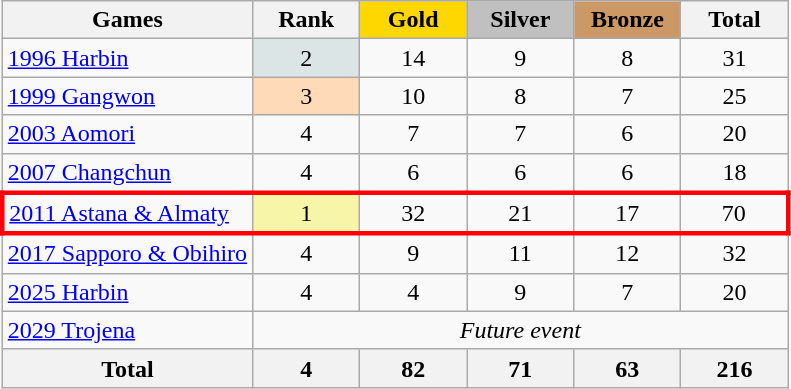<table class="wikitable sortable" style="margin-top:0em; text-align:center; font-size:100%;">
<tr>
<th>Games</th>
<th style="width:4em;">Rank</th>
<td style="background:gold; width:4em;"><strong>Gold</strong></td>
<td style="background:silver; width:4em;"><strong>Silver</strong></td>
<td style="background:#cc9966; width:4em;"><strong>Bronze</strong></td>
<th style="width:4em;">Total</th>
</tr>
<tr>
<td align=left> <a href='#'>1996 Harbin</a></td>
<td bgcolor=dce5e5>2</td>
<td>14</td>
<td>9</td>
<td>8</td>
<td>31</td>
</tr>
<tr>
<td align=left> <a href='#'>1999 Gangwon</a></td>
<td bgcolor=ffdab9>3</td>
<td>10</td>
<td>8</td>
<td>7</td>
<td>25</td>
</tr>
<tr>
<td align=left> <a href='#'>2003 Aomori</a></td>
<td>4</td>
<td>7</td>
<td>7</td>
<td>6</td>
<td>20</td>
</tr>
<tr>
<td align=left> <a href='#'>2007 Changchun</a></td>
<td>4</td>
<td>6</td>
<td>6</td>
<td>6</td>
<td>18</td>
</tr>
<tr style="border: 3px solid red">
<td align=left> <a href='#'>2011 Astana & Almaty</a></td>
<td bgcolor=f7f6a8>1</td>
<td>32</td>
<td>21</td>
<td>17</td>
<td>70</td>
</tr>
<tr>
<td align=left> <a href='#'>2017 Sapporo & Obihiro</a></td>
<td>4</td>
<td>9</td>
<td>11</td>
<td>12</td>
<td>32</td>
</tr>
<tr>
<td align=left> <a href='#'>2025 Harbin</a></td>
<td>4</td>
<td>4</td>
<td>9</td>
<td>7</td>
<td>20</td>
</tr>
<tr>
<td align=left> <a href='#'>2029 Trojena</a></td>
<td colspan=5><em>Future event</em></td>
</tr>
<tr>
<th>Total</th>
<th>4</th>
<th>82</th>
<th>71</th>
<th>63</th>
<th>216</th>
</tr>
</table>
